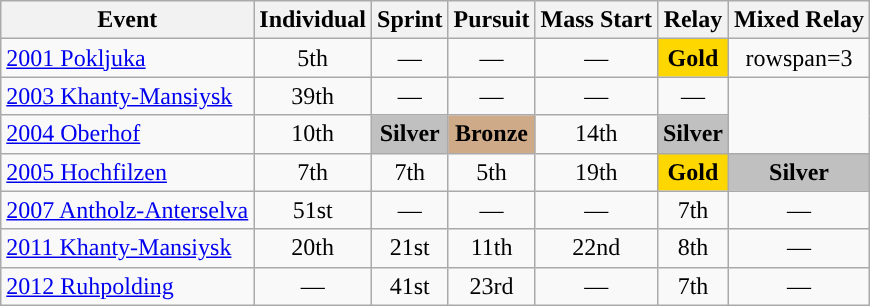<table class="wikitable" style="text-align: center;">
<tr ">
<th>Event</th>
<th>Individual</th>
<th>Sprint</th>
<th>Pursuit</th>
<th>Mass Start</th>
<th>Relay</th>
<th>Mixed Relay</th>
</tr>
<tr>
<td align=left> <a href='#'>2001 Pokljuka</a></td>
<td>5th</td>
<td>—</td>
<td>—</td>
<td>—</td>
<td style="background:gold"><strong>Gold</strong></td>
<td>rowspan=3 </td>
</tr>
<tr>
<td align=left> <a href='#'>2003 Khanty-Mansiysk</a></td>
<td>39th</td>
<td>—</td>
<td>—</td>
<td>—</td>
<td>—</td>
</tr>
<tr>
<td align=left> <a href='#'>2004 Oberhof</a></td>
<td>10th</td>
<td style="background:silver"><strong>Silver</strong></td>
<td style="background:#cfaa88"><strong>Bronze</strong></td>
<td>14th</td>
<td style="background:silver"><strong>Silver</strong></td>
</tr>
<tr>
<td align=left> <a href='#'>2005 Hochfilzen</a></td>
<td>7th</td>
<td>7th</td>
<td>5th</td>
<td>19th</td>
<td style="background:gold"><strong>Gold</strong></td>
<td style="background:silver"><strong>Silver</strong></td>
</tr>
<tr>
<td align=left> <a href='#'>2007 Antholz-Anterselva</a></td>
<td>51st</td>
<td>―</td>
<td>―</td>
<td>―</td>
<td>7th</td>
<td>―</td>
</tr>
<tr>
<td align=left> <a href='#'>2011 Khanty-Mansiysk</a></td>
<td>20th</td>
<td>21st</td>
<td>11th</td>
<td>22nd</td>
<td>8th</td>
<td>―</td>
</tr>
<tr>
<td align=left> <a href='#'>2012 Ruhpolding</a></td>
<td>―</td>
<td>41st</td>
<td>23rd</td>
<td>―</td>
<td>7th</td>
<td>―</td>
</tr>
</table>
